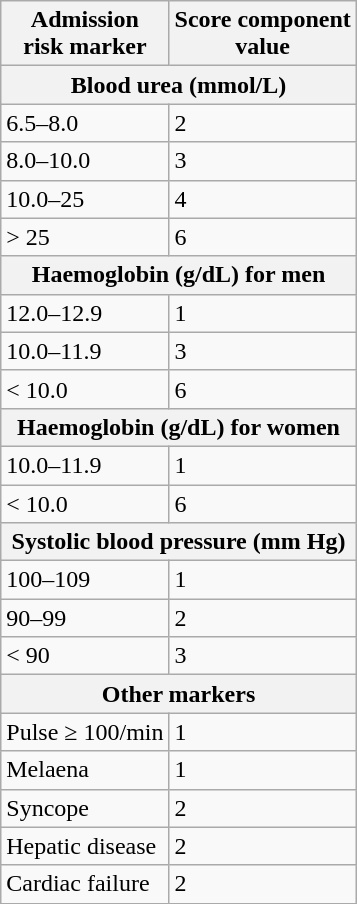<table class="wikitable">
<tr>
<th>Admission<br>risk marker</th>
<th>Score component<br>value</th>
</tr>
<tr>
<th colspan=2>Blood urea (mmol/L)</th>
</tr>
<tr>
<td>6.5–8.0</td>
<td>2</td>
</tr>
<tr>
<td>8.0–10.0</td>
<td>3</td>
</tr>
<tr>
<td>10.0–25</td>
<td>4</td>
</tr>
<tr>
<td>> 25</td>
<td>6</td>
</tr>
<tr>
<th colspan=2>Haemoglobin (g/dL) for men</th>
</tr>
<tr>
<td>12.0–12.9</td>
<td>1</td>
</tr>
<tr>
<td>10.0–11.9</td>
<td>3</td>
</tr>
<tr>
<td>< 10.0</td>
<td>6</td>
</tr>
<tr>
<th colspan=2>Haemoglobin (g/dL) for women</th>
</tr>
<tr>
<td>10.0–11.9</td>
<td>1</td>
</tr>
<tr>
<td>< 10.0</td>
<td>6</td>
</tr>
<tr>
<th colspan=2>Systolic blood pressure (mm Hg)</th>
</tr>
<tr>
<td>100–109</td>
<td>1</td>
</tr>
<tr>
<td>90–99</td>
<td>2</td>
</tr>
<tr>
<td>< 90</td>
<td>3</td>
</tr>
<tr>
<th colspan=2>Other markers</th>
</tr>
<tr>
<td>Pulse ≥ 100/min</td>
<td>1</td>
</tr>
<tr>
<td>Melaena</td>
<td>1</td>
</tr>
<tr>
<td>Syncope</td>
<td>2</td>
</tr>
<tr>
<td>Hepatic disease</td>
<td>2</td>
</tr>
<tr>
<td>Cardiac failure</td>
<td>2</td>
</tr>
<tr>
</tr>
</table>
